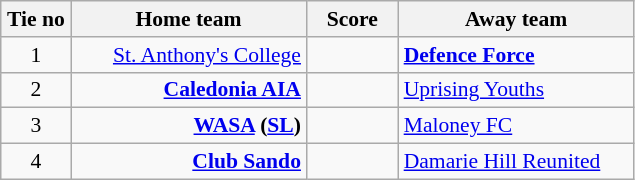<table class="wikitable" style="font-size:90%;">
<tr>
<th width="40">Tie no</th>
<th width="150">Home team</th>
<th width="55">  Score  </th>
<th width="150">Away team</th>
</tr>
<tr>
<td align=center>1</td>
<td align="right"><a href='#'>St. Anthony's College</a></td>
<td align=center></td>
<td><strong><a href='#'>Defence Force</a></strong></td>
</tr>
<tr>
<td align=center>2</td>
<td align="right"><strong><a href='#'>Caledonia AIA</a></strong></td>
<td align=center></td>
<td><a href='#'>Uprising Youths</a></td>
</tr>
<tr>
<td align=center>3</td>
<td align="right"><strong><a href='#'>WASA</a> (<a href='#'>SL</a>)</strong></td>
<td align=center></td>
<td><a href='#'>Maloney FC</a></td>
</tr>
<tr>
<td align=center>4</td>
<td align="right"><strong><a href='#'>Club Sando</a></strong></td>
<td align=center></td>
<td><a href='#'>Damarie Hill Reunited</a></td>
</tr>
</table>
